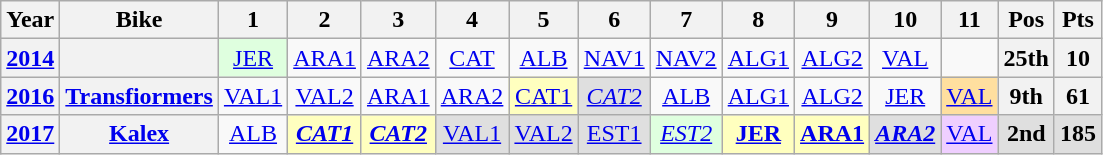<table class="wikitable" style="text-align:center">
<tr>
<th>Year</th>
<th>Bike</th>
<th>1</th>
<th>2</th>
<th>3</th>
<th>4</th>
<th>5</th>
<th>6</th>
<th>7</th>
<th>8</th>
<th>9</th>
<th>10</th>
<th>11</th>
<th>Pos</th>
<th>Pts</th>
</tr>
<tr>
<th><a href='#'>2014</a></th>
<th></th>
<td style="background:#dfffdf;"><a href='#'>JER</a><br></td>
<td><a href='#'>ARA1</a></td>
<td><a href='#'>ARA2</a></td>
<td><a href='#'>CAT</a></td>
<td><a href='#'>ALB</a></td>
<td><a href='#'>NAV1</a></td>
<td><a href='#'>NAV2</a></td>
<td><a href='#'>ALG1</a></td>
<td><a href='#'>ALG2</a></td>
<td><a href='#'>VAL</a></td>
<td></td>
<th>25th</th>
<th>10</th>
</tr>
<tr>
<th><a href='#'>2016</a></th>
<th><a href='#'>Transfiormers</a></th>
<td><a href='#'>VAL1</a></td>
<td><a href='#'>VAL2</a></td>
<td><a href='#'>ARA1</a></td>
<td><a href='#'>ARA2</a></td>
<td style="background:#ffffbf;"><a href='#'>CAT1</a><br></td>
<td style="background:#dfdfdf;"><em><a href='#'>CAT2</a></em><br></td>
<td><a href='#'>ALB</a></td>
<td><a href='#'>ALG1</a></td>
<td><a href='#'>ALG2</a></td>
<td><a href='#'>JER</a></td>
<td style="background:#ffdf9f;"><a href='#'>VAL</a><br></td>
<th>9th</th>
<th>61</th>
</tr>
<tr>
<th><a href='#'>2017</a></th>
<th><a href='#'>Kalex</a></th>
<td><a href='#'>ALB</a></td>
<td style="background:#ffffbf;"><strong><em><a href='#'>CAT1</a></em></strong><br></td>
<td style="background:#ffffbf;"><strong><em><a href='#'>CAT2</a></em></strong><br></td>
<td style="background:#dfdfdf;"><a href='#'>VAL1</a><br></td>
<td style="background:#dfdfdf;"><a href='#'>VAL2</a><br></td>
<td style="background:#dfdfdf;"><a href='#'>EST1</a><br></td>
<td style="background:#dfffdf;"><em><a href='#'>EST2</a></em><br></td>
<td style="background:#ffffbf;"><strong><a href='#'>JER</a></strong><br></td>
<td style="background:#ffffbf;"><strong><a href='#'>ARA1</a></strong><br></td>
<td style="background:#dfdfdf;"><strong><em><a href='#'>ARA2</a></em></strong><br></td>
<td style="background:#efcfff;"><a href='#'>VAL</a><br></td>
<th style="background:#dfdfdf;">2nd</th>
<th style="background:#dfdfdf;">185</th>
</tr>
</table>
